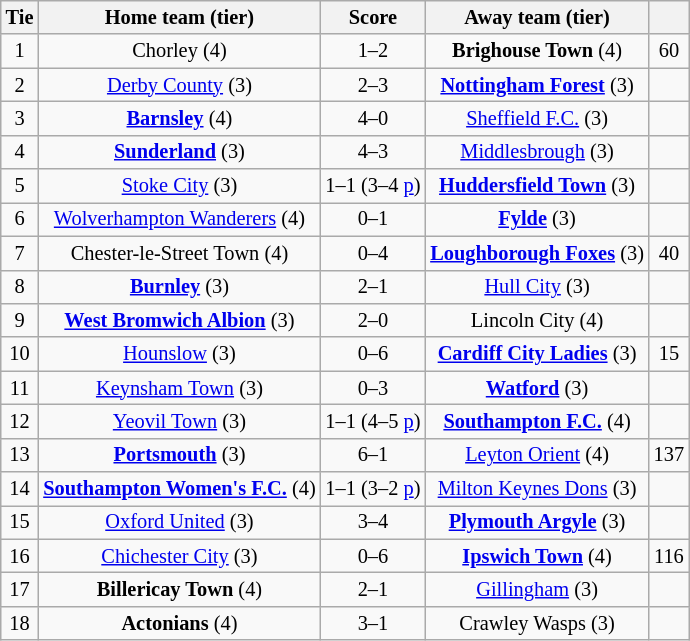<table class="wikitable" style="text-align:center; font-size:85%">
<tr>
<th>Tie</th>
<th>Home team (tier)</th>
<th>Score</th>
<th>Away team (tier)</th>
<th></th>
</tr>
<tr>
<td>1</td>
<td>Chorley (4)</td>
<td>1–2 </td>
<td><strong>Brighouse Town</strong> (4)</td>
<td>60</td>
</tr>
<tr>
<td>2</td>
<td><a href='#'>Derby County</a> (3)</td>
<td>2–3</td>
<td><strong><a href='#'>Nottingham Forest</a></strong> (3)</td>
<td></td>
</tr>
<tr>
<td>3</td>
<td><strong><a href='#'>Barnsley</a></strong> (4)</td>
<td>4–0</td>
<td><a href='#'>Sheffield F.C.</a> (3)</td>
<td></td>
</tr>
<tr>
<td>4</td>
<td><strong><a href='#'>Sunderland</a></strong> (3)</td>
<td>4–3</td>
<td><a href='#'>Middlesbrough</a> (3)</td>
<td></td>
</tr>
<tr>
<td>5</td>
<td><a href='#'>Stoke City</a> (3)</td>
<td>1–1 (3–4 <a href='#'>p</a>)</td>
<td><strong><a href='#'>Huddersfield Town</a></strong> (3)</td>
<td></td>
</tr>
<tr>
<td>6</td>
<td><a href='#'>Wolverhampton Wanderers</a> (4)</td>
<td>0–1</td>
<td><strong><a href='#'>Fylde</a></strong> (3)</td>
<td></td>
</tr>
<tr>
<td>7</td>
<td>Chester-le-Street Town (4)</td>
<td>0–4</td>
<td><strong><a href='#'>Loughborough Foxes</a></strong> (3)</td>
<td>40</td>
</tr>
<tr>
<td>8</td>
<td><strong><a href='#'>Burnley</a></strong> (3)</td>
<td>2–1</td>
<td><a href='#'>Hull City</a> (3)</td>
<td></td>
</tr>
<tr>
<td>9</td>
<td><strong><a href='#'>West Bromwich Albion</a></strong> (3)</td>
<td>2–0</td>
<td>Lincoln City (4)</td>
<td></td>
</tr>
<tr>
<td>10</td>
<td><a href='#'>Hounslow</a> (3)</td>
<td>0–6</td>
<td><strong><a href='#'>Cardiff City Ladies</a></strong> (3)</td>
<td>15</td>
</tr>
<tr>
<td>11</td>
<td><a href='#'>Keynsham Town</a> (3)</td>
<td>0–3</td>
<td><strong><a href='#'>Watford</a></strong> (3)</td>
<td></td>
</tr>
<tr>
<td>12</td>
<td><a href='#'>Yeovil Town</a> (3)</td>
<td>1–1 (4–5 <a href='#'>p</a>)</td>
<td><strong><a href='#'>Southampton F.C.</a></strong> (4)</td>
<td></td>
</tr>
<tr>
<td>13</td>
<td><strong><a href='#'>Portsmouth</a></strong> (3)</td>
<td>6–1</td>
<td><a href='#'>Leyton Orient</a> (4)</td>
<td>137</td>
</tr>
<tr>
<td>14</td>
<td><strong><a href='#'>Southampton Women's F.C.</a></strong> (4)</td>
<td>1–1 (3–2 <a href='#'>p</a>)</td>
<td><a href='#'>Milton Keynes Dons</a> (3)</td>
<td></td>
</tr>
<tr>
<td>15</td>
<td><a href='#'>Oxford United</a> (3)</td>
<td>3–4 </td>
<td><strong><a href='#'>Plymouth Argyle</a></strong> (3)</td>
<td></td>
</tr>
<tr>
<td>16</td>
<td><a href='#'>Chichester City</a> (3)</td>
<td>0–6</td>
<td><strong><a href='#'>Ipswich Town</a></strong> (4)</td>
<td>116</td>
</tr>
<tr>
<td>17</td>
<td><strong>Billericay Town</strong> (4)</td>
<td>2–1</td>
<td><a href='#'>Gillingham</a> (3)</td>
<td></td>
</tr>
<tr>
<td>18</td>
<td><strong>Actonians</strong> (4)</td>
<td>3–1</td>
<td>Crawley Wasps (3)</td>
<td></td>
</tr>
</table>
